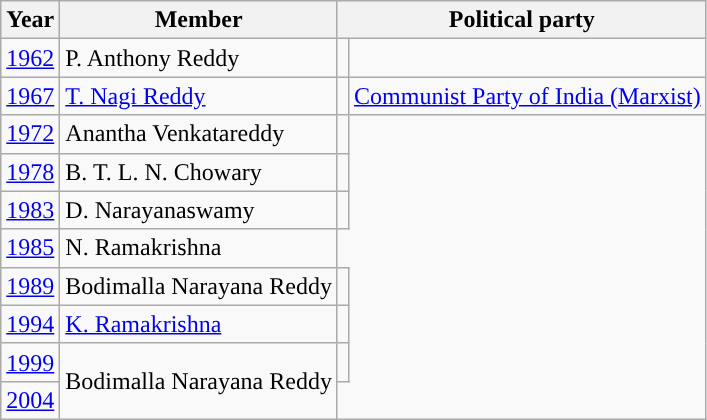<table class="wikitable sortable">
<tr>
<th>Year</th>
<th>Member</th>
<th colspan="2">Political party</th>
</tr>
<tr>
<td><a href='#'>1962</a></td>
<td>P. Anthony Reddy</td>
<td></td>
</tr>
<tr>
<td><a href='#'>1967</a></td>
<td><a href='#'>T. Nagi Reddy</a></td>
<td style="background-color: "></td>
<td><a href='#'>Communist Party of India (Marxist)</a></td>
</tr>
<tr>
<td><a href='#'>1972</a></td>
<td>Anantha Venkatareddy</td>
<td></td>
</tr>
<tr>
<td><a href='#'>1978</a></td>
<td>B. T. L. N. Chowary</td>
<td></td>
</tr>
<tr>
<td><a href='#'>1983</a></td>
<td>D. Narayanaswamy</td>
<td></td>
</tr>
<tr>
<td><a href='#'>1985</a></td>
<td>N. Ramakrishna</td>
</tr>
<tr>
<td><a href='#'>1989</a></td>
<td>Bodimalla Narayana Reddy</td>
<td></td>
</tr>
<tr>
<td><a href='#'>1994</a></td>
<td><a href='#'>K. Ramakrishna</a></td>
<td></td>
</tr>
<tr>
<td><a href='#'>1999</a></td>
<td rowspan=2>Bodimalla Narayana Reddy</td>
<td></td>
</tr>
<tr>
<td><a href='#'>2004</a></td>
</tr>
</table>
